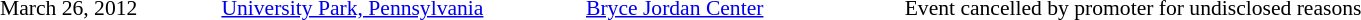<table cellpadding="2" style="border:0 solid darkgrey; font-size:90%;">
<tr>
<th style="width:150px;"></th>
<th style="width:250px;"></th>
<th style="width:220px;"></th>
<th style="width:700px;"></th>
</tr>
<tr border="0">
<td>March 26, 2012</td>
<td><a href='#'>University Park, Pennsylvania</a></td>
<td><a href='#'>Bryce Jordan Center</a></td>
<td>Event cancelled by promoter for undisclosed reasons</td>
</tr>
</table>
